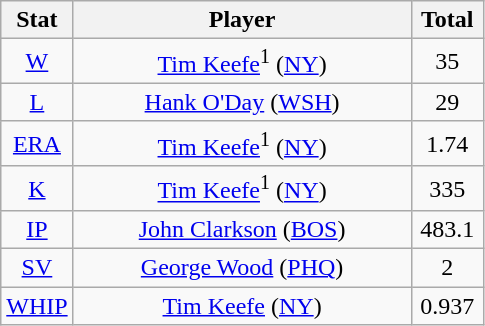<table class="wikitable" style="text-align:center;">
<tr>
<th style="width:15%;">Stat</th>
<th>Player</th>
<th style="width:15%;">Total</th>
</tr>
<tr>
<td><a href='#'>W</a></td>
<td><a href='#'>Tim Keefe</a><sup>1</sup> (<a href='#'>NY</a>)</td>
<td>35</td>
</tr>
<tr>
<td><a href='#'>L</a></td>
<td><a href='#'>Hank O'Day</a> (<a href='#'>WSH</a>)</td>
<td>29</td>
</tr>
<tr>
<td><a href='#'>ERA</a></td>
<td><a href='#'>Tim Keefe</a><sup>1</sup> (<a href='#'>NY</a>)</td>
<td>1.74</td>
</tr>
<tr>
<td><a href='#'>K</a></td>
<td><a href='#'>Tim Keefe</a><sup>1</sup> (<a href='#'>NY</a>)</td>
<td>335</td>
</tr>
<tr>
<td><a href='#'>IP</a></td>
<td><a href='#'>John Clarkson</a> (<a href='#'>BOS</a>)</td>
<td>483.1</td>
</tr>
<tr>
<td><a href='#'>SV</a></td>
<td><a href='#'>George Wood</a> (<a href='#'>PHQ</a>)</td>
<td>2</td>
</tr>
<tr>
<td><a href='#'>WHIP</a></td>
<td><a href='#'>Tim Keefe</a> (<a href='#'>NY</a>)</td>
<td>0.937</td>
</tr>
</table>
